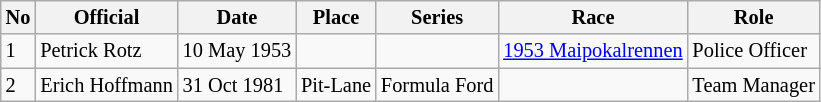<table class="wikitable" border="1" style="font-size: 85%;">
<tr>
<th>No</th>
<th>Official</th>
<th>Date</th>
<th>Place</th>
<th>Series</th>
<th>Race</th>
<th>Role</th>
</tr>
<tr>
<td>1</td>
<td> Petrick Rotz</td>
<td>10 May 1953</td>
<td></td>
<td></td>
<td><a href='#'>1953 Maipokalrennen</a></td>
<td>Police Officer</td>
</tr>
<tr>
<td>2</td>
<td> Erich Hoffmann</td>
<td>31 Oct 1981</td>
<td>Pit-Lane</td>
<td>Formula Ford</td>
<td></td>
<td>Team Manager</td>
</tr>
</table>
